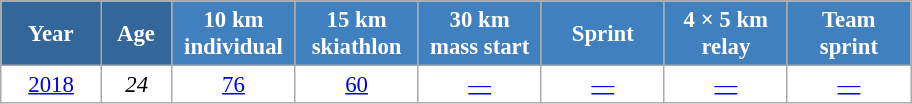<table class="wikitable" style="font-size:95%; text-align:center; border:grey solid 1px; border-collapse:collapse; background:#ffffff;">
<tr>
<th style="background-color:#369; color:white; width:60px;"> Year </th>
<th style="background-color:#369; color:white; width:40px;"> Age </th>
<th style="background-color:#4180be; color:white; width:75px;"> 10 km <br> individual </th>
<th style="background-color:#4180be; color:white; width:75px;"> 15 km <br> skiathlon </th>
<th style="background-color:#4180be; color:white; width:75px;"> 30 km <br> mass start </th>
<th style="background-color:#4180be; color:white; width:75px;"> Sprint </th>
<th style="background-color:#4180be; color:white; width:75px;"> 4 × 5 km <br> relay </th>
<th style="background-color:#4180be; color:white; width:75px;"> Team <br> sprint </th>
</tr>
<tr>
<td><a href='#'>2018</a></td>
<td><em>24</em></td>
<td><a href='#'>76</a></td>
<td><a href='#'>60</a></td>
<td><a href='#'>—</a></td>
<td><a href='#'>—</a></td>
<td><a href='#'>—</a></td>
<td><a href='#'>—</a></td>
</tr>
</table>
